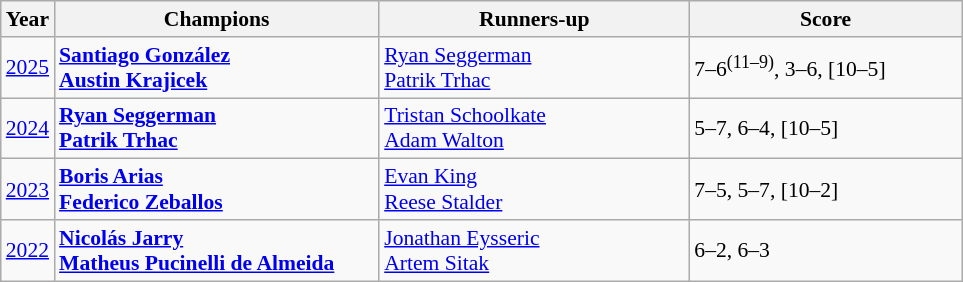<table class="wikitable" style="font-size:90%">
<tr>
<th>Year</th>
<th style="width:210px;">Champions</th>
<th style="width:200px;">Runners-up</th>
<th style="width:175px;">Score</th>
</tr>
<tr>
<td><a href='#'>2025</a></td>
<td> <strong><a href='#'>Santiago González</a></strong><br> <strong><a href='#'>Austin Krajicek</a></strong></td>
<td> <a href='#'>Ryan Seggerman</a><br> <a href='#'>Patrik Trhac</a></td>
<td>7–6<sup>(11–9)</sup>, 3–6, [10–5]</td>
</tr>
<tr>
<td><a href='#'>2024</a></td>
<td> <strong><a href='#'>Ryan Seggerman</a></strong><br> <strong><a href='#'>Patrik Trhac</a></strong></td>
<td> <a href='#'>Tristan Schoolkate</a><br> <a href='#'>Adam Walton</a></td>
<td>5–7, 6–4, [10–5]</td>
</tr>
<tr>
<td><a href='#'>2023</a></td>
<td> <strong><a href='#'>Boris Arias</a></strong><br> <strong><a href='#'>Federico Zeballos</a></strong></td>
<td> <a href='#'>Evan King</a><br> <a href='#'>Reese Stalder</a></td>
<td>7–5, 5–7, [10–2]</td>
</tr>
<tr>
<td><a href='#'>2022</a></td>
<td> <strong><a href='#'>Nicolás Jarry</a></strong><br> <strong><a href='#'>Matheus Pucinelli de Almeida</a></strong></td>
<td> <a href='#'>Jonathan Eysseric</a><br> <a href='#'>Artem Sitak</a></td>
<td>6–2, 6–3</td>
</tr>
</table>
